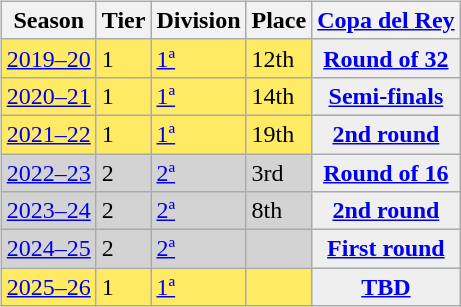<table>
<tr>
<td style="vertical-align:top;"><br><table class="wikitable">
<tr style="background:#f0f6fa;">
<th>Season</th>
<th>Tier</th>
<th>Division</th>
<th>Place</th>
<th><a href='#'>Copa del Rey</a></th>
</tr>
<tr>
<td style="background:#FFEA64;"><a href='#'>2019–20</a></td>
<td style="background:#FFEA64;">1</td>
<td style="background:#FFEA64;"><a href='#'>1ª</a></td>
<td style="background:#FFEA64;">12th</td>
<th style="background:#efefef;"><a href='#'>Round of 32</a></th>
</tr>
<tr>
<td style="background:#FFEA64;"><a href='#'>2020–21</a></td>
<td style="background:#FFEA64;">1</td>
<td style="background:#FFEA64;"><a href='#'>1ª</a></td>
<td style="background:#FFEA64;">14th</td>
<th style="background:#efefef;"><a href='#'>Semi-finals</a></th>
</tr>
<tr>
<td style="background:#FFEA64;"><a href='#'>2021–22</a></td>
<td style="background:#FFEA64;">1</td>
<td style="background:#FFEA64;"><a href='#'>1ª</a></td>
<td style="background:#FFEA64;">19th</td>
<th style="background:#efefef;"><a href='#'>2nd round</a></th>
</tr>
<tr>
<td style="background:#D3D3D3;"><a href='#'>2022–23</a></td>
<td style="background:#D3D3D3;">2</td>
<td style="background:#D3D3D3;"><a href='#'>2ª</a></td>
<td style="background:#D3D3D3;">3rd</td>
<th style="background:#efefef;"><a href='#'>Round of 16</a></th>
</tr>
<tr>
<td style="background:#D3D3D3;"><a href='#'>2023–24</a></td>
<td style="background:#D3D3D3;">2</td>
<td style="background:#D3D3D3;"><a href='#'>2ª</a></td>
<td style="background:#D3D3D3;">8th</td>
<th style="background:#efefef;"><a href='#'>2nd round</a></th>
</tr>
<tr>
<td style="background:#D3D3D3;"><a href='#'>2024–25</a></td>
<td style="background:#D3D3D3;">2</td>
<td style="background:#D3D3D3;"><a href='#'>2ª</a></td>
<td style="background:#D3D3D3;"></td>
<th style="background:#efefef;"><a href='#'>First round</a></th>
</tr>
<tr>
<td style="background:#FFEA64;"><a href='#'>2025–26</a></td>
<td style="background:#FFEA64;">1</td>
<td style="background:#FFEA64;"><a href='#'>1ª</a></td>
<td style="background:#FFEA64;"></td>
<th style="background:#efefef;"><a href='#'>TBD</a></th>
</tr>
</table>
</td>
</tr>
</table>
